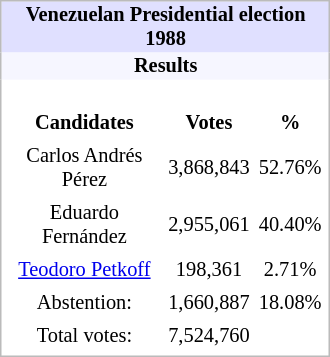<table cellpadding="1" border="0" style="float: right; margin: 0em 1em 1em 0em; width: 220px; border: 1px #bbbbbb solid; border-collapse: collapse; font-size: 85%;">
<tr align="center" bgcolor="#E0E0FF">
<td colspan="2" align="center"><strong>Venezuelan Presidential election 1988</strong></td>
</tr>
<tr align="center" bgcolor="#F6F6FF">
<td><strong>Results</strong></td>
</tr>
<tr align="center">
<td><br><table style="float:center; clear:center; text-align: center; font-size:100%; margin:1px;" cellpadding="3" cellspacing=0>
<tr>
<th>Candidates</th>
<th>Votes</th>
<th>%</th>
</tr>
<tr>
<td>Carlos Andrés Pérez</td>
<td>3,868,843</td>
<td>52.76%</td>
</tr>
<tr>
<td>Eduardo Fernández</td>
<td>2,955,061</td>
<td>40.40%</td>
</tr>
<tr>
<td><a href='#'>Teodoro Petkoff</a></td>
<td>198,361</td>
<td>2.71%</td>
</tr>
<tr>
<td>Abstention:</td>
<td>1,660,887</td>
<td>18.08%</td>
</tr>
<tr>
<td>Total votes:</td>
<td>7,524,760</td>
<td></td>
</tr>
</table>
</td>
</tr>
</table>
